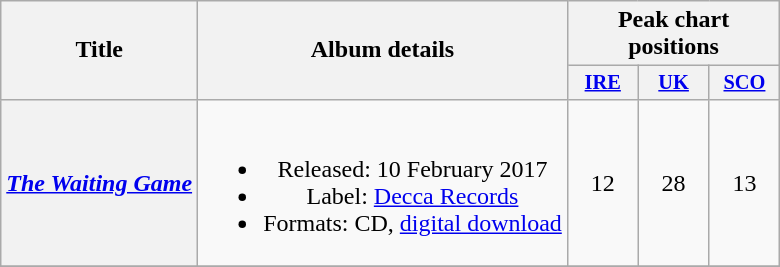<table class="wikitable plainrowheaders" style="text-align:center;">
<tr>
<th scope="col" rowspan="2">Title</th>
<th scope="col" rowspan="2">Album details</th>
<th scope="col" colspan="3">Peak chart positions</th>
</tr>
<tr>
<th scope="col" style="width:3em;font-size:85%;"><a href='#'>IRE</a><br></th>
<th scope="col" style="width:3em;font-size:85%;"><a href='#'>UK</a><br></th>
<th scope="col" style="width:3em;font-size:85%;"><a href='#'>SCO</a><br></th>
</tr>
<tr>
<th scope="row"><em><a href='#'>The Waiting Game</a></em></th>
<td><br><ul><li>Released: 10 February 2017</li><li>Label: <a href='#'>Decca Records</a></li><li>Formats: CD, <a href='#'>digital download</a></li></ul></td>
<td>12</td>
<td>28</td>
<td>13</td>
</tr>
<tr>
</tr>
</table>
